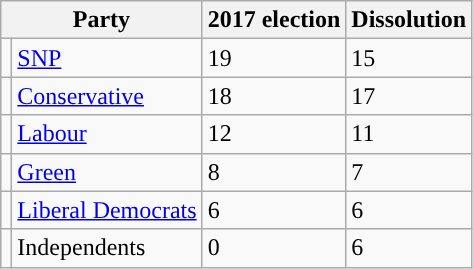<table class="wikitable">
<tr>
<th scope="col" colspan="2">Party</th>
<th scope="col">2017 election</th>
<th scope="col">Dissolution</th>
</tr>
<tr>
<td style="background:"></td>
<td><a href='#'>SNP</a></td>
<td>19</td>
<td>15</td>
</tr>
<tr>
<td style="background:"></td>
<td><a href='#'>Conservative</a></td>
<td>18</td>
<td>17</td>
</tr>
<tr>
<td style="background:"></td>
<td><a href='#'>Labour</a></td>
<td>12</td>
<td>11</td>
</tr>
<tr>
<td style="background:"></td>
<td><a href='#'>Green</a></td>
<td>8</td>
<td>7</td>
</tr>
<tr>
<td style="background:"></td>
<td><a href='#'>Liberal Democrats</a></td>
<td>6</td>
<td>6</td>
</tr>
<tr>
<td style="background:"></td>
<td>Independents</td>
<td>0</td>
<td>6</td>
</tr>
</table>
